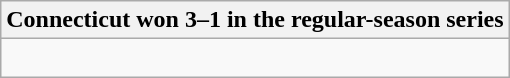<table class="wikitable collapsible collapsed">
<tr>
<th>Connecticut won 3–1 in the regular-season series</th>
</tr>
<tr>
<td><br>


</td>
</tr>
</table>
